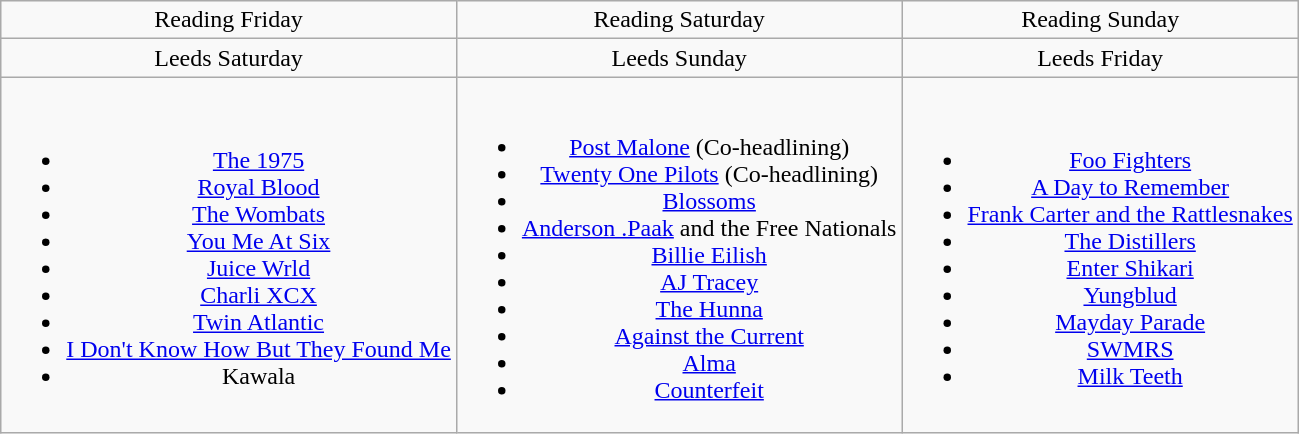<table class="wikitable" style="text-align:center;">
<tr>
<td>Reading Friday</td>
<td>Reading Saturday</td>
<td>Reading Sunday</td>
</tr>
<tr>
<td>Leeds Saturday</td>
<td>Leeds Sunday</td>
<td>Leeds Friday</td>
</tr>
<tr>
<td><br><ul><li><a href='#'>The 1975</a></li><li><a href='#'>Royal Blood</a></li><li><a href='#'>The Wombats</a></li><li><a href='#'>You Me At Six</a></li><li><a href='#'>Juice Wrld</a></li><li><a href='#'>Charli XCX</a></li><li><a href='#'>Twin Atlantic</a></li><li><a href='#'>I Don't Know How But They Found Me</a></li><li>Kawala</li></ul></td>
<td><br><ul><li><a href='#'>Post Malone</a> (Co-headlining)</li><li><a href='#'>Twenty One Pilots</a> (Co-headlining)</li><li><a href='#'>Blossoms</a></li><li><a href='#'>Anderson .Paak</a> and the Free Nationals</li><li><a href='#'>Billie Eilish</a></li><li><a href='#'>AJ Tracey</a></li><li><a href='#'>The Hunna</a></li><li><a href='#'>Against the Current</a></li><li><a href='#'>Alma</a></li><li><a href='#'>Counterfeit</a></li></ul></td>
<td><br><ul><li><a href='#'>Foo Fighters</a></li><li><a href='#'>A Day to Remember</a></li><li><a href='#'>Frank Carter and the Rattlesnakes</a></li><li><a href='#'>The Distillers</a></li><li><a href='#'>Enter Shikari</a></li><li><a href='#'>Yungblud</a></li><li><a href='#'>Mayday Parade</a></li><li><a href='#'>SWMRS</a></li><li><a href='#'>Milk Teeth</a></li></ul></td>
</tr>
</table>
